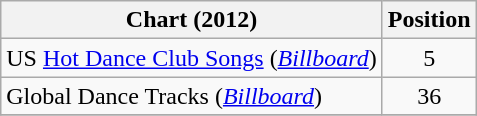<table class="wikitable">
<tr>
<th>Chart (2012)</th>
<th>Position</th>
</tr>
<tr>
<td>US <a href='#'>Hot Dance Club Songs</a> (<em><a href='#'>Billboard</a></em>)</td>
<td style="text-align:center;">5</td>
</tr>
<tr>
<td>Global Dance Tracks (<em><a href='#'>Billboard</a></em>)</td>
<td align=center>36</td>
</tr>
<tr>
</tr>
</table>
